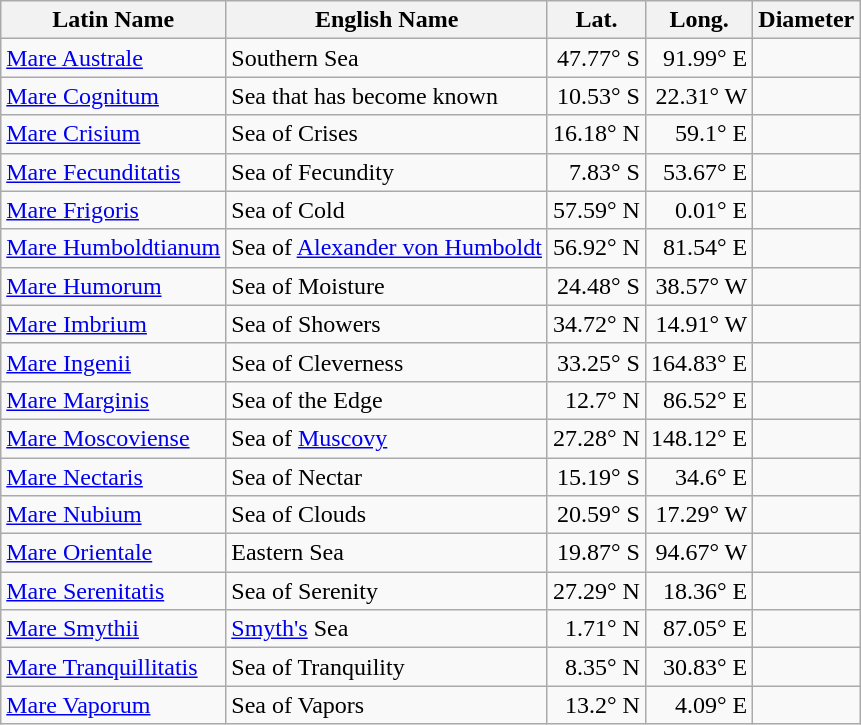<table class="wikitable sortable">
<tr>
<th>Latin Name</th>
<th>English Name</th>
<th>Lat.</th>
<th>Long.</th>
<th>Diameter</th>
</tr>
<tr>
<td><a href='#'>Mare Australe</a></td>
<td>Southern Sea</td>
<td align="right">47.77° S</td>
<td align="right">91.99° E</td>
<td align="right"></td>
</tr>
<tr>
<td><a href='#'>Mare Cognitum</a></td>
<td>Sea that has become known</td>
<td align="right">10.53° S</td>
<td align="right">22.31° W</td>
<td align="right"></td>
</tr>
<tr>
<td><a href='#'>Mare Crisium</a></td>
<td>Sea of Crises</td>
<td align="right">16.18° N</td>
<td align="right">59.1° E</td>
<td align="right"></td>
</tr>
<tr>
<td><a href='#'>Mare Fecunditatis</a></td>
<td>Sea of Fecundity</td>
<td align="right">7.83° S</td>
<td align="right">53.67° E</td>
<td align="right"></td>
</tr>
<tr>
<td><a href='#'>Mare Frigoris</a></td>
<td>Sea of Cold</td>
<td align="right">57.59° N</td>
<td align="right">0.01° E</td>
<td align="right"></td>
</tr>
<tr>
<td><a href='#'>Mare Humboldtianum</a></td>
<td>Sea of <a href='#'>Alexander von Humboldt</a></td>
<td align="right">56.92° N</td>
<td align="right">81.54° E</td>
<td align="right"></td>
</tr>
<tr>
<td><a href='#'>Mare Humorum</a></td>
<td>Sea of Moisture</td>
<td align="right">24.48° S</td>
<td align="right">38.57° W</td>
<td align="right"></td>
</tr>
<tr>
<td><a href='#'>Mare Imbrium</a></td>
<td>Sea of Showers</td>
<td align="right">34.72° N</td>
<td align="right">14.91° W</td>
<td align="right"></td>
</tr>
<tr>
<td><a href='#'>Mare Ingenii</a></td>
<td>Sea of Cleverness</td>
<td align="right">33.25° S</td>
<td align="right">164.83° E</td>
<td align="right"></td>
</tr>
<tr>
<td><a href='#'>Mare Marginis</a></td>
<td>Sea of the Edge</td>
<td align="right">12.7° N</td>
<td align="right">86.52° E</td>
<td align="right"></td>
</tr>
<tr>
<td><a href='#'>Mare Moscoviense</a></td>
<td>Sea of <a href='#'>Muscovy</a></td>
<td align="right">27.28° N</td>
<td align="right">148.12° E</td>
<td align="right"></td>
</tr>
<tr>
<td><a href='#'>Mare Nectaris</a></td>
<td>Sea of Nectar</td>
<td align="right">15.19° S</td>
<td align="right">34.6° E</td>
<td align="right"></td>
</tr>
<tr>
<td><a href='#'>Mare Nubium</a></td>
<td>Sea of Clouds</td>
<td align="right">20.59° S</td>
<td align="right">17.29° W</td>
<td align="right"></td>
</tr>
<tr>
<td><a href='#'>Mare Orientale</a></td>
<td>Eastern Sea</td>
<td align="right">19.87° S</td>
<td align="right">94.67° W</td>
<td align="right"></td>
</tr>
<tr>
<td><a href='#'>Mare Serenitatis</a></td>
<td>Sea of Serenity</td>
<td align="right">27.29° N</td>
<td align="right">18.36° E</td>
<td align="right"></td>
</tr>
<tr>
<td><a href='#'>Mare Smythii</a></td>
<td><a href='#'>Smyth's</a> Sea</td>
<td align="right">1.71° N</td>
<td align="right">87.05° E</td>
<td align="right"></td>
</tr>
<tr>
<td><a href='#'>Mare Tranquillitatis</a></td>
<td>Sea of Tranquility</td>
<td align="right">8.35° N</td>
<td align="right">30.83° E</td>
<td align="right"></td>
</tr>
<tr>
<td><a href='#'>Mare Vaporum</a></td>
<td>Sea of Vapors</td>
<td align="right">13.2° N</td>
<td align="right">4.09° E</td>
<td align="right"></td>
</tr>
</table>
